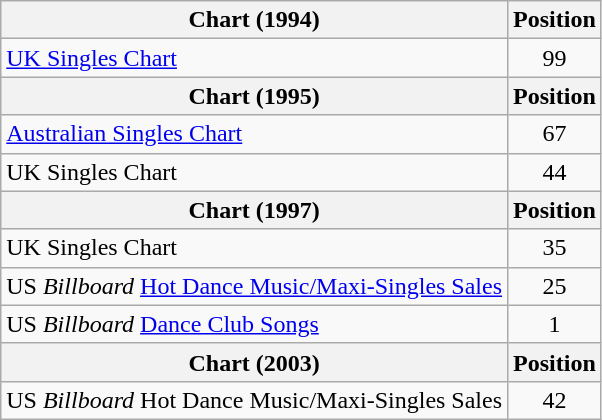<table class="wikitable sortable">
<tr>
<th>Chart (1994)</th>
<th>Position</th>
</tr>
<tr>
<td><a href='#'>UK Singles Chart</a></td>
<td align="center">99</td>
</tr>
<tr>
<th>Chart (1995)</th>
<th>Position</th>
</tr>
<tr>
<td><a href='#'>Australian Singles Chart</a></td>
<td align="center">67</td>
</tr>
<tr>
<td>UK Singles Chart</td>
<td align="center">44</td>
</tr>
<tr>
<th>Chart (1997)</th>
<th>Position</th>
</tr>
<tr>
<td>UK Singles Chart</td>
<td align="center">35</td>
</tr>
<tr>
<td>US <em>Billboard</em> <a href='#'>Hot Dance Music/Maxi-Singles Sales</a></td>
<td align="center">25</td>
</tr>
<tr>
<td>US <em>Billboard</em> <a href='#'>Dance Club Songs</a></td>
<td align="center">1</td>
</tr>
<tr>
<th>Chart (2003)</th>
<th>Position</th>
</tr>
<tr>
<td>US <em>Billboard</em> Hot Dance Music/Maxi-Singles Sales</td>
<td align="center">42</td>
</tr>
</table>
